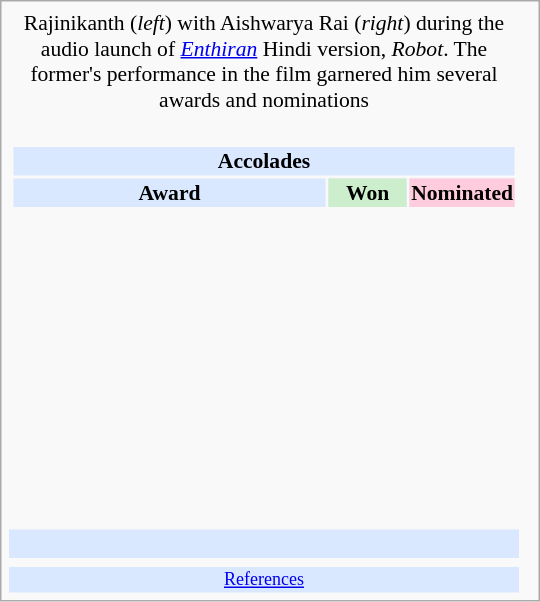<table class="infobox" style="width: 25em; text-align: left; font-size: 90%; vertical-align: middle;">
<tr>
<td colspan="3" style="text-align:center;"> Rajinikanth (<em>left</em>) with Aishwarya Rai (<em>right</em>) during the audio launch of <em><a href='#'>Enthiran</a></em> Hindi version, <em>Robot</em>. The former's performance in the film garnered him several awards and nominations</td>
<td></td>
<td></td>
</tr>
<tr>
<td colspan=3><br><table class="collapsible collapsed" style="width:100%;">
<tr>
<th colspan="3" style="background:#d9e8ff; text-align:center;">Accolades</th>
</tr>
<tr style="background:#d9e8ff; text-align:center; text-align:center;">
<td><strong>Award</strong></td>
<td style="background:#cec; text-size:0.9em; width:50px;"><strong>Won</strong></td>
<td style="background:#fcd; text-size:0.9em; width:50px;"><strong>Nominated</strong></td>
</tr>
<tr>
<td style="text-align:center;"><br></td>
<td></td>
<td></td>
</tr>
<tr>
<td style="text-align:center;"><br></td>
<td></td>
<td></td>
</tr>
<tr>
<td style="text-align:center;"><br></td>
<td></td>
<td></td>
</tr>
<tr>
<td style="text-align:center;"><br></td>
<td></td>
<td></td>
</tr>
<tr>
<td style="text-align:center;"><br></td>
<td></td>
<td></td>
</tr>
<tr>
<td style="text-align:center;"><br></td>
<td></td>
<td></td>
</tr>
<tr>
<td style="text-align:center;"><br></td>
<td></td>
<td></td>
</tr>
<tr>
<td style="text-align:center;"><br></td>
<td></td>
<td></td>
</tr>
<tr>
<td style="text-align:center;"><br></td>
<td></td>
<td></td>
</tr>
<tr>
<td style="text-align:center;"><br></td>
<td></td>
<td></td>
</tr>
</table>
</td>
</tr>
<tr style="background:#d9e8ff;">
<td style="text-align:center;" colspan="3"><br></td>
</tr>
<tr>
<td></td>
<td></td>
<td></td>
</tr>
<tr style="background:#d9e8ff;">
<td colspan="3" style="font-size: smaller; text-align:center;"><a href='#'>References</a></td>
</tr>
</table>
